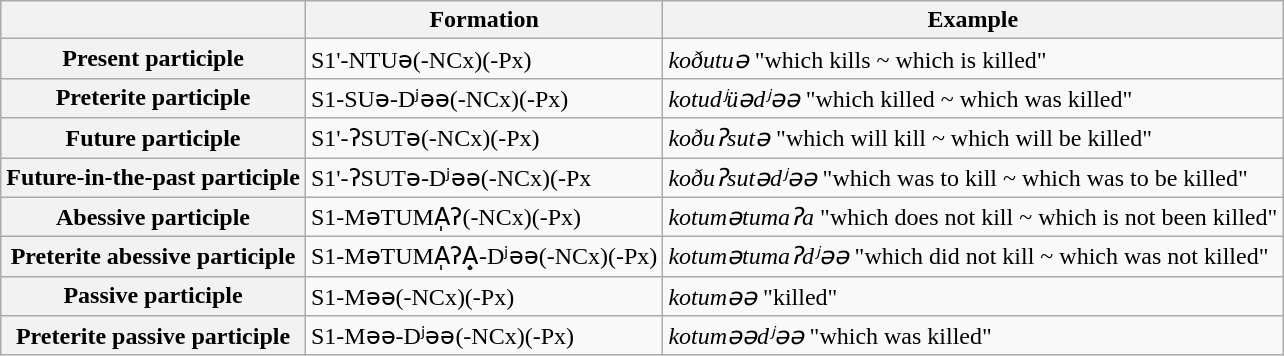<table class="wikitable">
<tr>
<th></th>
<th>Formation</th>
<th>Example</th>
</tr>
<tr>
<th>Present participle</th>
<td>S1'-NTUə(-NCx)(-Px)</td>
<td><em>koðutuə</em> "which kills ~ which is killed"</td>
</tr>
<tr>
<th>Preterite participle</th>
<td>S1-SUə-Dʲəə(-NCx)(-Px)</td>
<td><em>kotudʲüədʲəə</em> "which killed ~ which was killed"</td>
</tr>
<tr>
<th>Future participle</th>
<td>S1'-ʔSUTə(-NCx)(-Px)</td>
<td><em>koðuʔsutə</em> "which will kill ~ which will be killed"</td>
</tr>
<tr>
<th>Future-in-the-past participle</th>
<td>S1'-ʔSUTə-Dʲəə(-NCx)(-Px</td>
<td><em>koðuʔsutədʲəə</em> "which was to kill ~ which was to be killed"</td>
</tr>
<tr>
<th>Abessive participle</th>
<td>S1-MəTUMA̩ʔ(-NCx)(-Px)</td>
<td><em>kotumətumaʔa</em> "which does not kill ~ which is not been killed"</td>
</tr>
<tr>
<th>Preterite abessive participle</th>
<td>S1-MəTUMA̩ʔA̩̥-Dʲəə(-NCx)(-Px)</td>
<td><em>kotumətumaʔdʲəə</em> "which did not kill ~ which was not killed"</td>
</tr>
<tr>
<th>Passive participle</th>
<td>S1-Məə(-NCx)(-Px)</td>
<td><em>kotuməə</em> "killed"</td>
</tr>
<tr>
<th>Preterite passive participle</th>
<td>S1-Məə-Dʲəə(-NCx)(-Px)</td>
<td><em>kotuməədʲəə</em> "which was killed"</td>
</tr>
</table>
